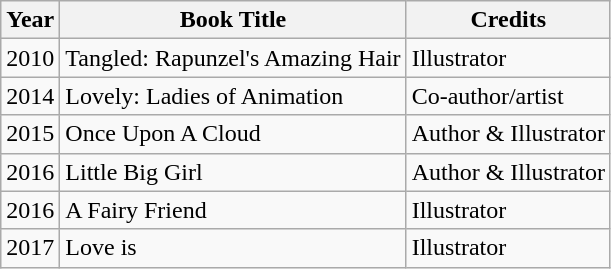<table class="wikitable">
<tr>
<th>Year</th>
<th>Book Title</th>
<th>Credits</th>
</tr>
<tr>
<td>2010</td>
<td>Tangled: Rapunzel's Amazing Hair</td>
<td>Illustrator</td>
</tr>
<tr>
<td>2014</td>
<td>Lovely: Ladies of Animation</td>
<td>Co-author/artist</td>
</tr>
<tr>
<td>2015</td>
<td>Once Upon A Cloud</td>
<td>Author & Illustrator</td>
</tr>
<tr>
<td>2016</td>
<td>Little Big Girl</td>
<td>Author & Illustrator</td>
</tr>
<tr>
<td>2016</td>
<td>A Fairy Friend</td>
<td>Illustrator</td>
</tr>
<tr>
<td>2017</td>
<td>Love is</td>
<td>Illustrator</td>
</tr>
</table>
